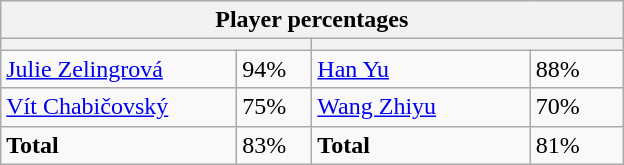<table class="wikitable">
<tr>
<th colspan=4 width=400>Player percentages</th>
</tr>
<tr>
<th colspan=2 width=200 style="white-space:nowrap;"></th>
<th colspan=2 width=200 style="white-space:nowrap;"></th>
</tr>
<tr>
<td><a href='#'>Julie Zelingrová</a></td>
<td>94%</td>
<td><a href='#'>Han Yu</a></td>
<td>88%</td>
</tr>
<tr>
<td><a href='#'>Vít Chabičovský</a></td>
<td>75%</td>
<td><a href='#'>Wang Zhiyu</a></td>
<td>70%</td>
</tr>
<tr>
<td><strong>Total</strong></td>
<td>83%</td>
<td><strong>Total</strong></td>
<td>81%</td>
</tr>
</table>
